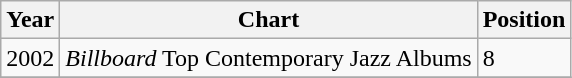<table class="wikitable">
<tr>
<th>Year</th>
<th>Chart</th>
<th>Position</th>
</tr>
<tr>
<td>2002</td>
<td><em>Billboard</em> Top Contemporary Jazz Albums</td>
<td>8</td>
</tr>
<tr>
</tr>
</table>
